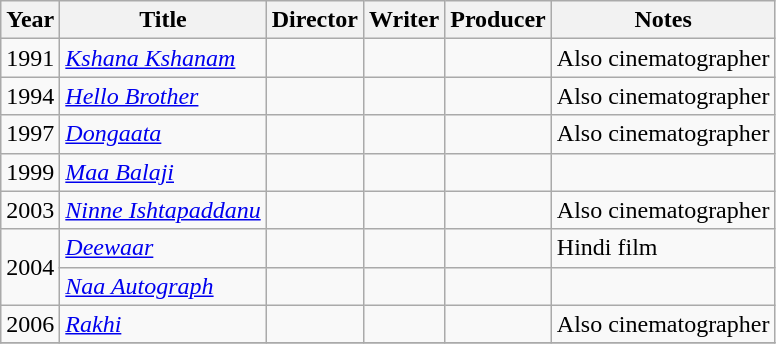<table class="wikitable sortable">
<tr>
<th scope="col">Year</th>
<th scope="col">Title</th>
<th scope="col">Director</th>
<th scope="col">Writer</th>
<th scope="col">Producer</th>
<th scope="col" class="unsortable">Notes</th>
</tr>
<tr>
<td>1991</td>
<td><em><a href='#'>Kshana Kshanam</a></em></td>
<td></td>
<td></td>
<td></td>
<td>Also cinematographer</td>
</tr>
<tr>
<td>1994</td>
<td><em><a href='#'>Hello Brother</a></em></td>
<td></td>
<td></td>
<td></td>
<td>Also cinematographer</td>
</tr>
<tr>
<td>1997</td>
<td><em><a href='#'>Dongaata</a></em></td>
<td></td>
<td></td>
<td></td>
<td>Also cinematographer</td>
</tr>
<tr>
<td>1999</td>
<td><em><a href='#'>Maa Balaji</a></em></td>
<td></td>
<td></td>
<td></td>
<td></td>
</tr>
<tr>
<td>2003</td>
<td><em><a href='#'>Ninne Ishtapaddanu</a></em></td>
<td></td>
<td></td>
<td></td>
<td>Also cinematographer</td>
</tr>
<tr>
<td rowspan="2">2004</td>
<td><em><a href='#'>Deewaar</a></em></td>
<td></td>
<td></td>
<td></td>
<td>Hindi film</td>
</tr>
<tr>
<td><em><a href='#'>Naa Autograph</a></em></td>
<td></td>
<td></td>
<td></td>
<td></td>
</tr>
<tr>
<td>2006</td>
<td><em><a href='#'>Rakhi</a></em></td>
<td></td>
<td></td>
<td></td>
<td>Also cinematographer</td>
</tr>
<tr>
</tr>
</table>
